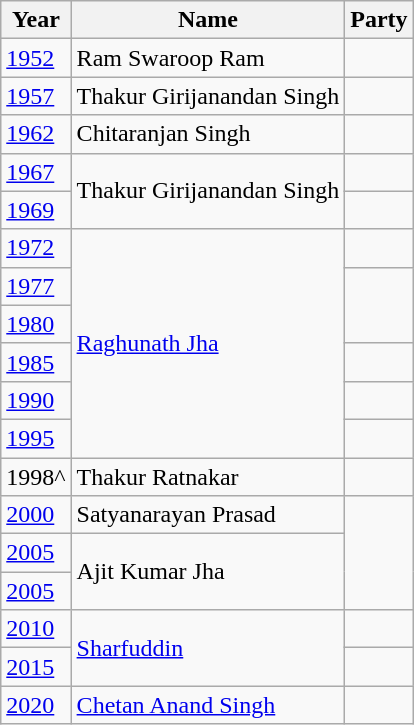<table class="wikitable sortable">
<tr>
<th>Year</th>
<th>Name</th>
<th colspan="2">Party</th>
</tr>
<tr>
<td><a href='#'>1952</a></td>
<td>Ram Swaroop Ram</td>
<td></td>
</tr>
<tr>
<td><a href='#'>1957</a></td>
<td>Thakur Girijanandan Singh</td>
</tr>
<tr>
<td><a href='#'>1962</a></td>
<td>Chitaranjan Singh</td>
<td></td>
</tr>
<tr>
<td><a href='#'>1967</a></td>
<td rowspan="2">Thakur Girijanandan Singh</td>
<td></td>
</tr>
<tr>
<td><a href='#'>1969</a></td>
<td></td>
</tr>
<tr>
<td><a href='#'>1972</a></td>
<td rowspan="6"><a href='#'>Raghunath Jha</a></td>
<td></td>
</tr>
<tr>
<td><a href='#'>1977</a></td>
</tr>
<tr>
<td><a href='#'>1980</a></td>
</tr>
<tr>
<td><a href='#'>1985</a></td>
<td></td>
</tr>
<tr>
<td><a href='#'>1990</a></td>
<td></td>
</tr>
<tr>
<td><a href='#'>1995</a></td>
</tr>
<tr>
<td>1998^</td>
<td>Thakur Ratnakar</td>
<td></td>
</tr>
<tr>
<td><a href='#'>2000</a></td>
<td>Satyanarayan Prasad</td>
</tr>
<tr>
<td><a href='#'>2005</a></td>
<td rowspan="2">Ajit Kumar Jha</td>
</tr>
<tr>
<td><a href='#'>2005</a></td>
</tr>
<tr>
<td><a href='#'>2010</a></td>
<td rowspan="2"><a href='#'>Sharfuddin</a></td>
<td></td>
</tr>
<tr>
<td><a href='#'>2015</a></td>
</tr>
<tr>
<td><a href='#'>2020</a></td>
<td><a href='#'>Chetan Anand Singh</a></td>
<td></td>
</tr>
</table>
